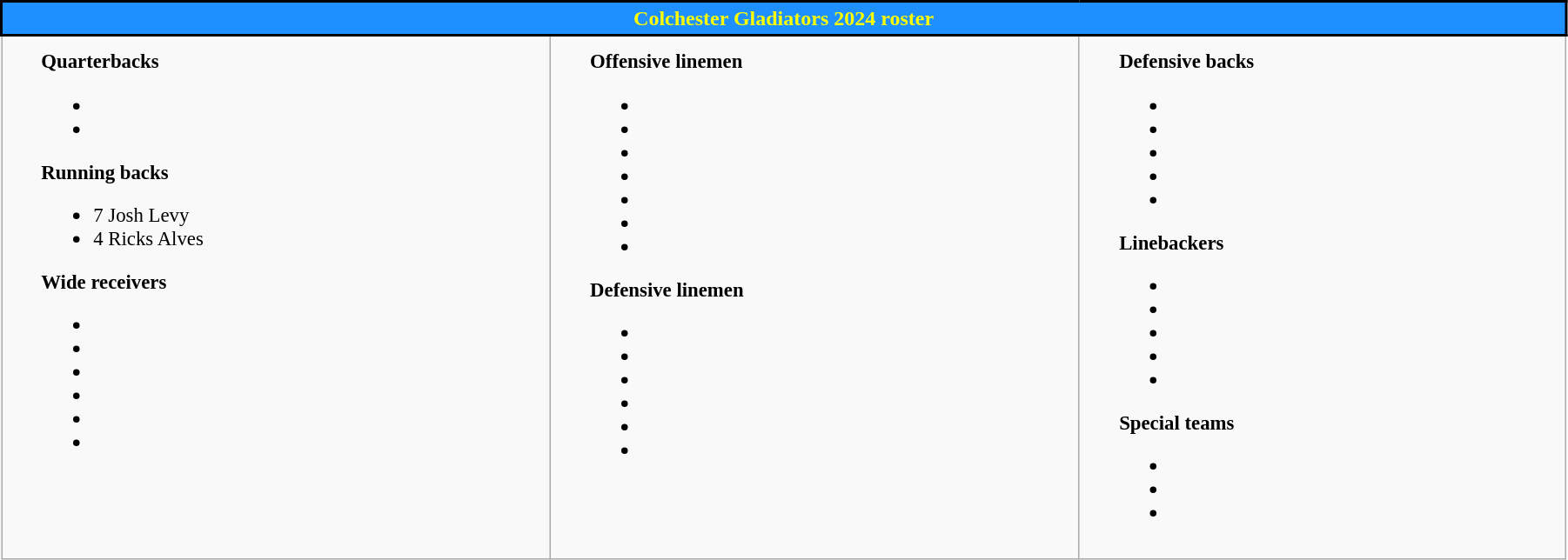<table class="wikitable" style="text-align: left; width: 95%; border: solid black 1px;">
<tr>
<th colspan="7" style="background-color: #1E90FF; text-align: center; border: solid black 2px; color: yellow;">Colchester Gladiators 2024 roster</th>
</tr>
<tr>
<td style="font-size: 95%; padding: 10px 30px;" valign="top"><strong>Quarterbacks</strong><br><ul><li></li><li></li></ul><strong>Running backs</strong><ul><li>7 Josh Levy </li><li>4 Ricks Alves </li></ul><strong>Wide receivers</strong><ul><li></li><li></li><li></li><li></li><li></li><li></li></ul></td>
<td style="font-size: 95%; padding: 10px 30px;" valign="top"><strong>Offensive linemen</strong><br><ul><li></li><li></li><li></li><li></li><li></li><li></li><li></li></ul><strong>Defensive linemen</strong><ul><li></li><li></li><li></li><li></li><li></li><li></li></ul></td>
<td style="font-size: 95%; padding: 10px 30px;" valign="top"><strong>Defensive backs</strong><br><ul><li></li><li></li><li></li><li></li><li></li></ul><strong>Linebackers</strong><ul><li></li><li></li><li></li><li></li><li></li></ul><strong>Special teams</strong><ul><li></li><li></li><li></li></ul></td>
</tr>
</table>
